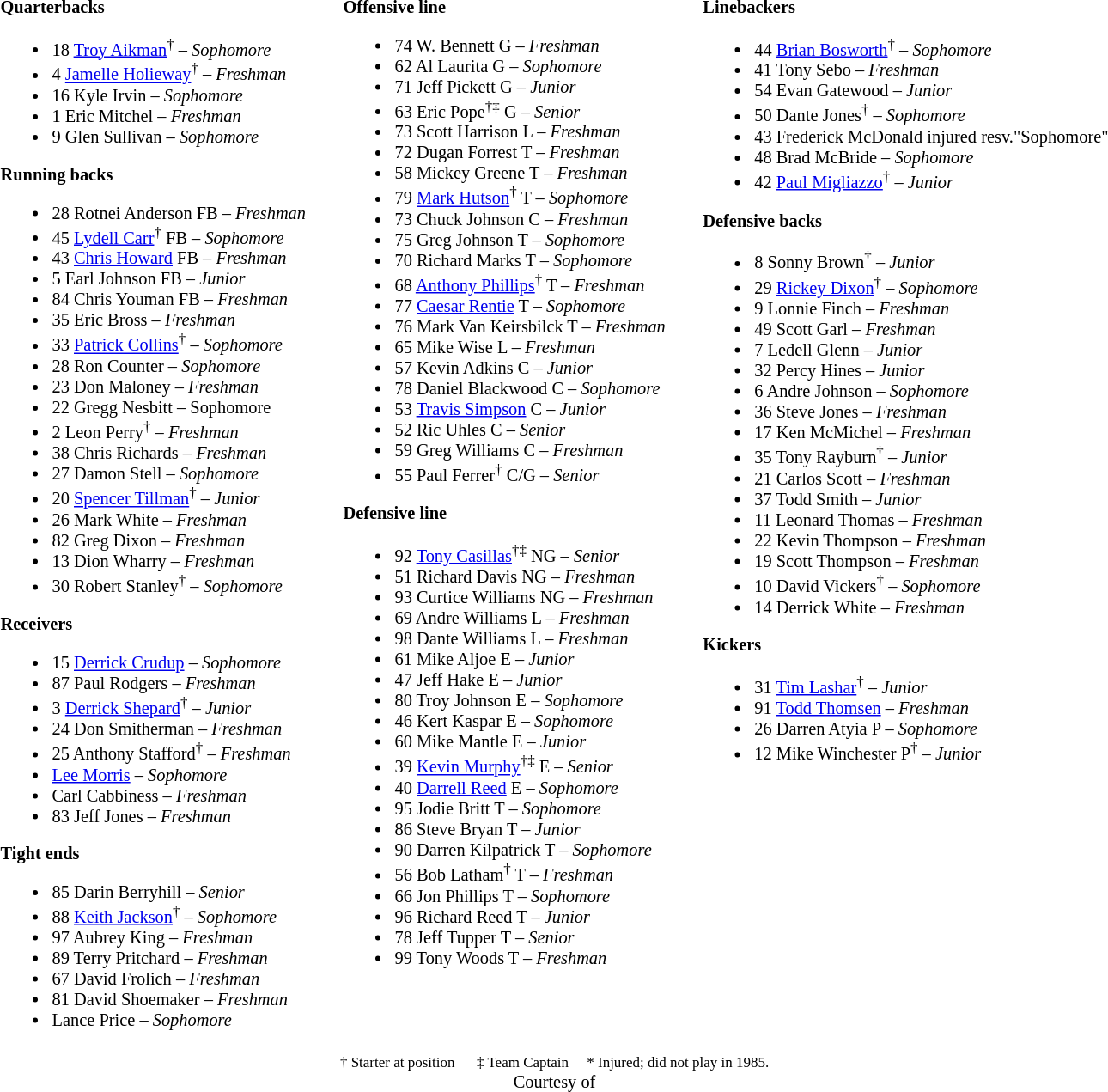<table class="toccolours" style="border-collapse:collapse; font-size:85%;">
<tr>
<td valign="top"><br><strong>Quarterbacks</strong><ul><li>18 <a href='#'>Troy Aikman</a><sup>†</sup> – <em>Sophomore</em></li><li>4  <a href='#'>Jamelle Holieway</a><sup>†</sup> – <em>Freshman</em></li><li>16 Kyle Irvin – <em>Sophomore</em></li><li>1  Eric Mitchel – <em>Freshman</em></li><li>9 Glen Sullivan – <em>Sophomore</em></li></ul><strong>Running backs</strong><ul><li>28 Rotnei Anderson FB – <em> Freshman</em></li><li>45 <a href='#'>Lydell Carr</a><sup>†</sup> FB – <em>Sophomore</em></li><li>43 <a href='#'>Chris Howard</a> FB – <em> Freshman</em></li><li>5 Earl Johnson FB – <em>Junior</em></li><li>84 Chris Youman FB – <em>Freshman</em></li><li>35 Eric Bross – <em>Freshman</em></li><li>33 <a href='#'>Patrick Collins</a><sup>†</sup> – <em>Sophomore</em></li><li>28 Ron Counter – <em>Sophomore</em></li><li>23 Don Maloney – <em> Freshman</em></li><li>22 Gregg Nesbitt – Sophomore</li><li>2  Leon Perry<sup>†</sup> – <em>Freshman</em></li><li>38 Chris Richards – <em> Freshman</em></li><li>27 Damon Stell – <em>Sophomore</em></li><li>20 <a href='#'>Spencer Tillman</a><sup>†</sup> – <em>Junior</em></li><li>26 Mark White – <em>Freshman</em></li><li>82 Greg Dixon – <em>Freshman</em></li><li>13 Dion Wharry – <em>Freshman</em></li><li>30 Robert Stanley<sup>†</sup> – <em>Sophomore</em></li></ul><strong>Receivers</strong><ul><li>15 <a href='#'>Derrick Crudup</a> – <em>Sophomore</em></li><li>87 Paul Rodgers – <em>Freshman</em></li><li>3 <a href='#'>Derrick Shepard</a><sup>†</sup> – <em>Junior</em></li><li>24 Don Smitherman – <em>Freshman</em></li><li>25 Anthony Stafford<sup>†</sup> – <em>Freshman</em></li><li><a href='#'>Lee Morris</a> – <em>Sophomore</em></li><li>Carl Cabbiness – <em>Freshman</em></li><li>83 Jeff Jones – <em>Freshman</em></li></ul><strong>Tight ends</strong><ul><li>85 Darin Berryhill – <em>Senior</em></li><li>88 <a href='#'>Keith Jackson</a><sup>†</sup> – <em>Sophomore</em></li><li>97 Aubrey King – <em> Freshman</em></li><li>89 Terry Pritchard – <em>Freshman</em></li><li>67 David Frolich – <em>Freshman</em></li><li>81 David Shoemaker – <em>Freshman</em></li><li>Lance Price – <em>Sophomore</em></li></ul></td>
<td width="25"> </td>
<td valign="top"><br><strong>Offensive line</strong><ul><li>74 W. Bennett G – <em> Freshman</em></li><li>62 Al Laurita G – <em>Sophomore</em></li><li>71 Jeff Pickett G – <em>Junior</em></li><li>63 Eric Pope<sup>†‡</sup> G – <em>Senior</em></li><li>73 Scott Harrison L – <em> Freshman</em></li><li>72 Dugan Forrest T – <em>Freshman</em></li><li>58 Mickey Greene T – <em> Freshman</em></li><li>79 <a href='#'>Mark Hutson</a><sup>†</sup> T – <em>Sophomore</em></li><li>73 Chuck Johnson C – <em> Freshman</em></li><li>75 Greg Johnson T – <em>Sophomore</em></li><li>70 Richard Marks T – <em>Sophomore</em></li><li>68 <a href='#'>Anthony Phillips</a><sup>†</sup> T – <em> Freshman</em></li><li>77 <a href='#'>Caesar Rentie</a> T – <em>Sophomore</em></li><li>76 Mark Van Keirsbilck T – <em>Freshman</em></li><li>65 Mike Wise L – <em>Freshman</em></li><li>57 Kevin Adkins C – <em>Junior</em></li><li>78 Daniel Blackwood C – <em>Sophomore</em></li><li>53 <a href='#'>Travis Simpson</a> C – <em>Junior</em></li><li>52 Ric Uhles C – <em>Senior</em></li><li>59 Greg Williams C – <em>Freshman</em></li><li>55 Paul Ferrer<sup>†</sup> C/G – <em>Senior</em></li></ul><strong>Defensive line</strong><ul><li>92 <a href='#'>Tony Casillas</a><sup>†‡</sup> NG – <em>Senior</em></li><li>51 Richard Davis NG – <em> Freshman</em></li><li>93 Curtice Williams NG – <em> Freshman</em></li><li>69 Andre Williams L – <em>Freshman</em></li><li>98 Dante Williams L – <em>Freshman</em></li><li>61 Mike Aljoe E – <em>Junior</em></li><li>47 Jeff Hake E – <em>Junior</em></li><li>80 Troy Johnson E – <em>Sophomore</em></li><li>46 Kert Kaspar E – <em>Sophomore</em></li><li>60 Mike Mantle E – <em>Junior</em></li><li>39 <a href='#'>Kevin Murphy</a><sup>†‡</sup> E – <em>Senior</em></li><li>40 <a href='#'>Darrell Reed</a> E – <em>Sophomore</em></li><li>95 Jodie Britt T – <em>Sophomore</em></li><li>86 Steve Bryan T – <em>Junior</em></li><li>90 Darren Kilpatrick T – <em>Sophomore</em></li><li>56 Bob Latham<sup>†</sup> T – <em> Freshman</em></li><li>66 Jon Phillips T – <em>Sophomore</em></li><li>96 Richard Reed T – <em>Junior</em></li><li>78 Jeff Tupper T – <em>Senior</em></li><li>99 Tony Woods T – <em> Freshman</em></li></ul></td>
<td width="25"> </td>
<td valign="top"><br><strong>Linebackers</strong><ul><li>44 <a href='#'>Brian Bosworth</a><sup>†</sup> – <em>Sophomore</em></li><li>41 Tony Sebo – <em>Freshman</em></li><li>54 Evan Gatewood – <em>Junior</em></li><li>50 Dante Jones<sup>†</sup> – <em>Sophomore</em></li><li>43 Frederick McDonald injured resv."Sophomore"</li><li>48 Brad McBride – <em>Sophomore</em></li><li>42 <a href='#'>Paul Migliazzo</a><sup>†</sup> – <em>Junior</em></li></ul><strong>Defensive backs</strong><ul><li>8  Sonny Brown<sup>†</sup> – <em>Junior</em></li><li>29 <a href='#'>Rickey Dixon</a><sup>†</sup> – <em>Sophomore</em></li><li>9  Lonnie Finch – <em>Freshman</em></li><li>49 Scott Garl – <em> Freshman</em></li><li>7  Ledell Glenn – <em>Junior</em></li><li>32 Percy Hines – <em>Junior</em></li><li>6  Andre Johnson – <em>Sophomore</em></li><li>36 Steve Jones – <em> Freshman</em></li><li>17 Ken McMichel – <em>Freshman</em></li><li>35 Tony Rayburn<sup>†</sup> – <em>Junior</em></li><li>21 Carlos Scott – <em>Freshman</em></li><li>37 Todd Smith – <em>Junior</em></li><li>11 Leonard Thomas – <em>Freshman</em></li><li>22 Kevin Thompson – <em>Freshman</em></li><li>19 Scott Thompson – <em>Freshman</em></li><li>10 David Vickers<sup>†</sup> – <em>Sophomore</em></li><li>14 Derrick White – <em> Freshman</em></li></ul><strong>Kickers</strong><ul><li>31 <a href='#'>Tim Lashar</a><sup>†</sup> – <em>Junior</em></li><li>91 <a href='#'>Todd Thomsen</a> – <em>Freshman</em></li><li>26 Darren Atyia P – <em>Sophomore</em></li><li>12 Mike Winchester P<sup>†</sup> – <em>Junior</em></li></ul></td>
</tr>
<tr>
<td colspan="50" align="center"><small>† Starter at position      ‡ Team Captain     * Injured; did not play in 1985.</small><br>Courtesy of </td>
</tr>
</table>
